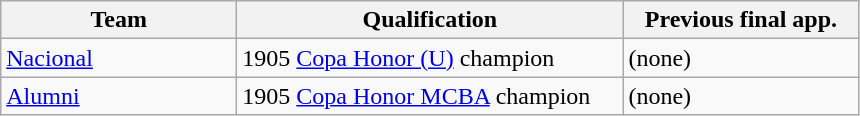<table class="wikitable">
<tr>
<th width=150px>Team</th>
<th width=250px>Qualification</th>
<th width=150px>Previous final app.</th>
</tr>
<tr>
<td> <a href='#'>Nacional</a></td>
<td>1905 <a href='#'>Copa Honor (U)</a> champion</td>
<td>(none)</td>
</tr>
<tr>
<td> <a href='#'>Alumni</a></td>
<td>1905 <a href='#'>Copa Honor MCBA</a> champion </td>
<td>(none)</td>
</tr>
</table>
